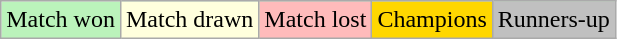<table class="wikitable">
<tr style="background:#BBF3BB;">
<td>Match won</td>
<td style="background:#ffd;">Match drawn</td>
<td style="background:#FFBBBB;">Match lost</td>
<td style="background:gold;">Champions</td>
<td style="background:silver;">Runners-up</td>
</tr>
</table>
